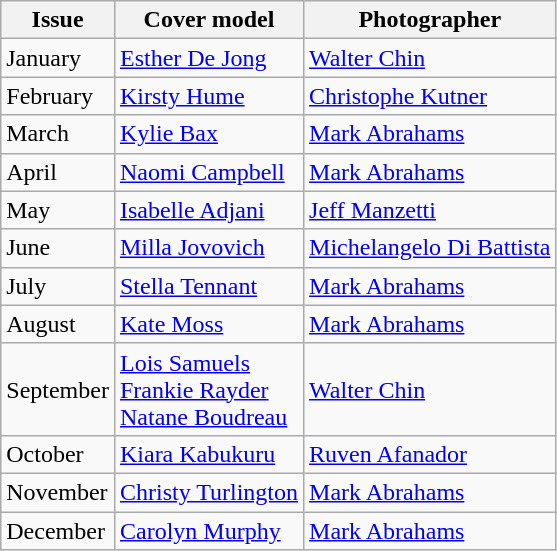<table class="sortable wikitable">
<tr>
<th>Issue</th>
<th>Cover model</th>
<th>Photographer</th>
</tr>
<tr>
<td>January</td>
<td><a href='#'>Esther De Jong</a></td>
<td><a href='#'>Walter Chin</a></td>
</tr>
<tr>
<td>February</td>
<td><a href='#'>Kirsty Hume</a></td>
<td><a href='#'>Christophe Kutner</a></td>
</tr>
<tr>
<td>March</td>
<td><a href='#'>Kylie Bax</a></td>
<td><a href='#'>Mark Abrahams</a></td>
</tr>
<tr>
<td>April</td>
<td><a href='#'>Naomi Campbell</a></td>
<td><a href='#'>Mark Abrahams</a></td>
</tr>
<tr>
<td>May</td>
<td><a href='#'>Isabelle Adjani</a></td>
<td><a href='#'>Jeff Manzetti</a></td>
</tr>
<tr>
<td>June</td>
<td><a href='#'>Milla Jovovich</a></td>
<td><a href='#'>Michelangelo Di Battista</a></td>
</tr>
<tr>
<td>July</td>
<td><a href='#'>Stella Tennant</a></td>
<td><a href='#'>Mark Abrahams</a></td>
</tr>
<tr>
<td>August</td>
<td><a href='#'>Kate Moss</a></td>
<td><a href='#'>Mark Abrahams</a></td>
</tr>
<tr>
<td>September</td>
<td><a href='#'>Lois Samuels</a><br><a href='#'>Frankie Rayder</a><br><a href='#'>Natane Boudreau</a></td>
<td><a href='#'>Walter Chin</a></td>
</tr>
<tr>
<td>October</td>
<td><a href='#'>Kiara Kabukuru</a></td>
<td><a href='#'>Ruven Afanador</a></td>
</tr>
<tr>
<td>November</td>
<td><a href='#'>Christy Turlington</a></td>
<td><a href='#'>Mark Abrahams</a></td>
</tr>
<tr>
<td>December</td>
<td><a href='#'>Carolyn Murphy</a></td>
<td><a href='#'>Mark Abrahams</a></td>
</tr>
</table>
